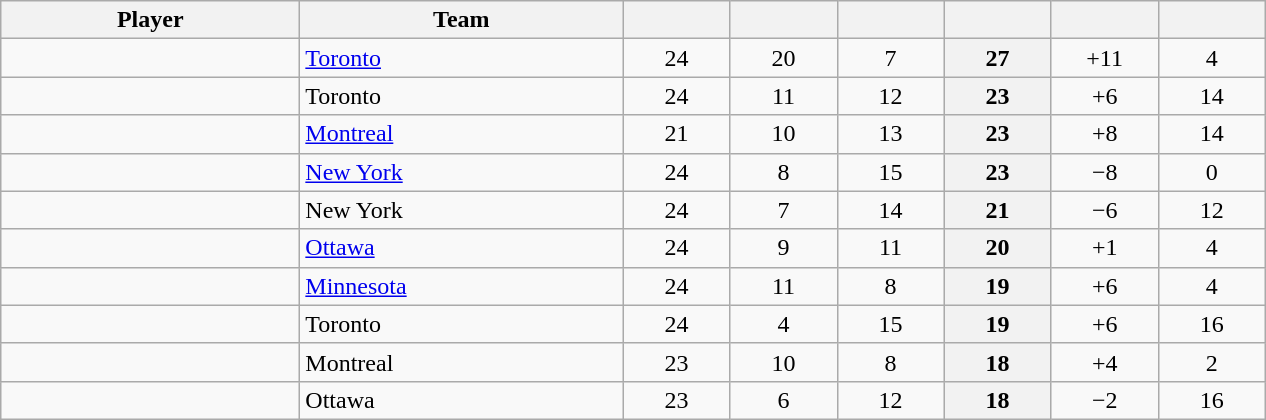<table class="wikitable sortable" style="text-align: center">
<tr>
<th style="width: 12em;">Player</th>
<th style="width: 13em;">Team</th>
<th style="width: 4em;"></th>
<th style="width: 4em;"></th>
<th style="width: 4em;"></th>
<th style="width: 4em;"></th>
<th data-sort-type="number" style="width: 4em;"></th>
<th style="width: 4em;"></th>
</tr>
<tr>
<td style="text-align:left;"></td>
<td style="text-align:left;"><a href='#'>Toronto</a></td>
<td>24</td>
<td>20</td>
<td>7</td>
<th>27</th>
<td>+11</td>
<td>4</td>
</tr>
<tr>
<td style="text-align:left;"></td>
<td style="text-align:left;">Toronto</td>
<td>24</td>
<td>11</td>
<td>12</td>
<th>23</th>
<td>+6</td>
<td>14</td>
</tr>
<tr>
<td style="text-align:left;"></td>
<td style="text-align:left;"><a href='#'>Montreal</a></td>
<td>21</td>
<td>10</td>
<td>13</td>
<th>23</th>
<td>+8</td>
<td>14</td>
</tr>
<tr>
<td style="text-align:left;"></td>
<td style="text-align:left;"><a href='#'>New York</a></td>
<td>24</td>
<td>8</td>
<td>15</td>
<th>23</th>
<td>−8</td>
<td>0</td>
</tr>
<tr>
<td style="text-align:left;"></td>
<td style="text-align:left;">New York</td>
<td>24</td>
<td>7</td>
<td>14</td>
<th>21</th>
<td>−6</td>
<td>12</td>
</tr>
<tr>
<td style="text-align:left;"></td>
<td style="text-align:left;"><a href='#'>Ottawa</a></td>
<td>24</td>
<td>9</td>
<td>11</td>
<th>20</th>
<td>+1</td>
<td>4</td>
</tr>
<tr>
<td style="text-align:left;"></td>
<td style="text-align:left;"><a href='#'>Minnesota</a></td>
<td>24</td>
<td>11</td>
<td>8</td>
<th>19</th>
<td>+6</td>
<td>4</td>
</tr>
<tr>
<td style="text-align:left;"></td>
<td style="text-align:left;">Toronto</td>
<td>24</td>
<td>4</td>
<td>15</td>
<th>19</th>
<td>+6</td>
<td>16</td>
</tr>
<tr>
<td style="text-align:left;"></td>
<td style="text-align:left;">Montreal</td>
<td>23</td>
<td>10</td>
<td>8</td>
<th>18</th>
<td>+4</td>
<td>2</td>
</tr>
<tr>
<td style="text-align:left;"></td>
<td style="text-align:left;">Ottawa</td>
<td>23</td>
<td>6</td>
<td>12</td>
<th>18</th>
<td>−2</td>
<td>16</td>
</tr>
</table>
